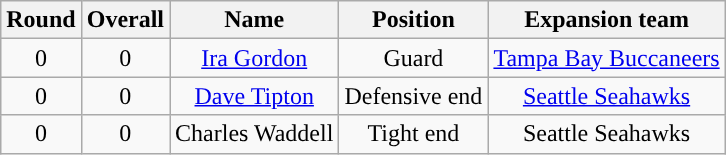<table class="wikitable" style="text-align:center">
<tr>
<th>Round</th>
<th>Overall</th>
<th>Name</th>
<th>Position</th>
<th>Expansion team</th>
</tr>
<tr>
<td>0</td>
<td>0</td>
<td><a href='#'>Ira Gordon</a></td>
<td>Guard</td>
<td><a href='#'>Tampa Bay Buccaneers</a></td>
</tr>
<tr>
<td>0</td>
<td>0</td>
<td><a href='#'>Dave Tipton</a></td>
<td>Defensive end</td>
<td><a href='#'>Seattle Seahawks</a></td>
</tr>
<tr>
<td>0</td>
<td>0</td>
<td>Charles Waddell</td>
<td>Tight end</td>
<td>Seattle Seahawks</td>
</tr>
</table>
